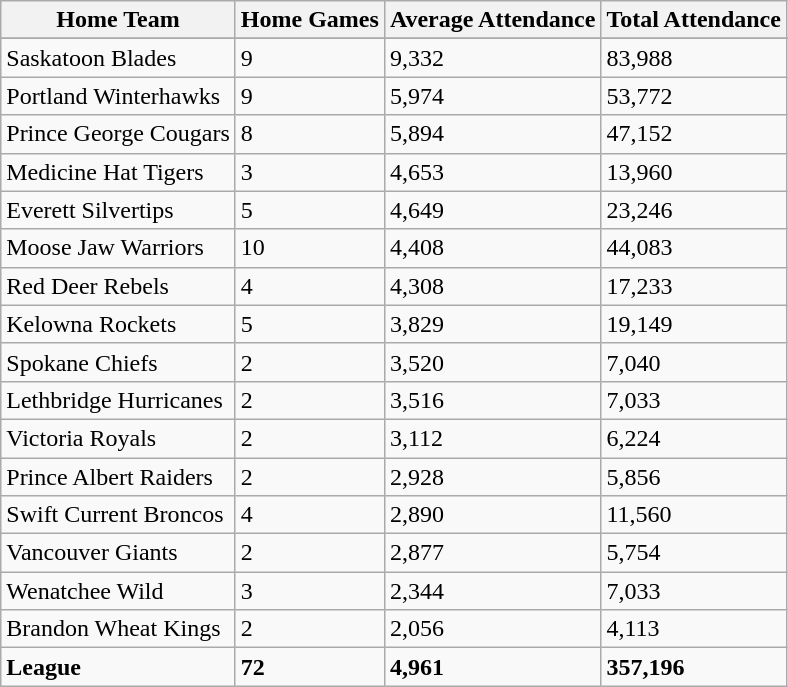<table class="wikitable sortable">
<tr>
<th>Home Team</th>
<th>Home Games</th>
<th>Average Attendance</th>
<th>Total Attendance </th>
</tr>
<tr>
</tr>
<tr>
<td>Saskatoon Blades</td>
<td>9</td>
<td>9,332</td>
<td>83,988</td>
</tr>
<tr>
<td>Portland Winterhawks</td>
<td>9</td>
<td>5,974</td>
<td>53,772</td>
</tr>
<tr>
<td>Prince George Cougars</td>
<td>8</td>
<td>5,894</td>
<td>47,152</td>
</tr>
<tr>
<td>Medicine Hat Tigers</td>
<td>3</td>
<td>4,653</td>
<td>13,960</td>
</tr>
<tr>
<td>Everett Silvertips</td>
<td>5</td>
<td>4,649</td>
<td>23,246</td>
</tr>
<tr>
<td>Moose Jaw Warriors</td>
<td>10</td>
<td>4,408</td>
<td>44,083</td>
</tr>
<tr>
<td>Red Deer Rebels</td>
<td>4</td>
<td>4,308</td>
<td>17,233</td>
</tr>
<tr>
<td>Kelowna Rockets</td>
<td>5</td>
<td>3,829</td>
<td>19,149</td>
</tr>
<tr>
<td>Spokane Chiefs</td>
<td>2</td>
<td>3,520</td>
<td>7,040</td>
</tr>
<tr>
<td>Lethbridge Hurricanes</td>
<td>2</td>
<td>3,516</td>
<td>7,033</td>
</tr>
<tr>
<td>Victoria Royals</td>
<td>2</td>
<td>3,112</td>
<td>6,224</td>
</tr>
<tr>
<td>Prince Albert Raiders</td>
<td>2</td>
<td>2,928</td>
<td>5,856</td>
</tr>
<tr>
<td>Swift Current Broncos</td>
<td>4</td>
<td>2,890</td>
<td>11,560</td>
</tr>
<tr>
<td>Vancouver Giants</td>
<td>2</td>
<td>2,877</td>
<td>5,754</td>
</tr>
<tr>
<td>Wenatchee Wild</td>
<td>3</td>
<td>2,344</td>
<td>7,033</td>
</tr>
<tr>
<td>Brandon Wheat Kings</td>
<td>2</td>
<td>2,056</td>
<td>4,113</td>
</tr>
<tr class="sortbottom">
<td><strong>League</strong></td>
<td><strong>72</strong></td>
<td><strong>4,961</strong></td>
<td><strong>357,196</strong></td>
</tr>
</table>
